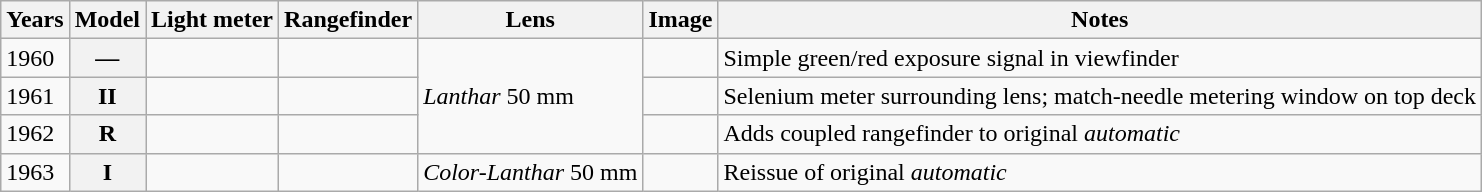<table class=wikitable style="font-size:100%;text-align:left">
<tr>
<th>Years</th>
<th>Model</th>
<th>Light meter</th>
<th>Rangefinder</th>
<th>Lens</th>
<th>Image</th>
<th>Notes</th>
</tr>
<tr>
<td>1960</td>
<th>—</th>
<td></td>
<td></td>
<td rowspan=3><em>Lanthar</em> 50 mm </td>
<td></td>
<td>Simple green/red exposure signal in viewfinder</td>
</tr>
<tr>
<td>1961</td>
<th>II</th>
<td></td>
<td></td>
<td></td>
<td>Selenium meter surrounding lens; match-needle metering window on top deck</td>
</tr>
<tr>
<td>1962</td>
<th>R</th>
<td></td>
<td></td>
<td></td>
<td>Adds coupled rangefinder to original <em>automatic</em></td>
</tr>
<tr>
<td>1963</td>
<th>I</th>
<td></td>
<td></td>
<td><em>Color-Lanthar</em> 50 mm </td>
<td></td>
<td>Reissue of original <em>automatic</em></td>
</tr>
</table>
